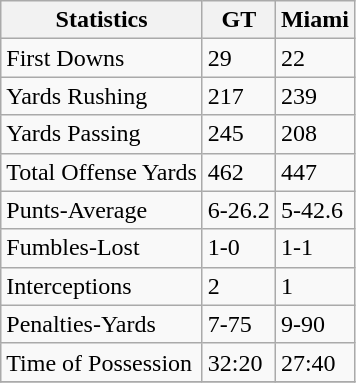<table class="wikitable">
<tr>
<th>Statistics</th>
<th>GT</th>
<th>Miami</th>
</tr>
<tr>
<td>First Downs</td>
<td>29</td>
<td>22</td>
</tr>
<tr>
<td>Yards Rushing</td>
<td>217</td>
<td>239</td>
</tr>
<tr>
<td>Yards Passing</td>
<td>245</td>
<td>208</td>
</tr>
<tr>
<td>Total Offense Yards</td>
<td>462</td>
<td>447</td>
</tr>
<tr>
<td>Punts-Average</td>
<td>6-26.2</td>
<td>5-42.6</td>
</tr>
<tr>
<td>Fumbles-Lost</td>
<td>1-0</td>
<td>1-1</td>
</tr>
<tr>
<td>Interceptions</td>
<td>2</td>
<td>1</td>
</tr>
<tr>
<td>Penalties-Yards</td>
<td>7-75</td>
<td>9-90</td>
</tr>
<tr>
<td>Time of Possession</td>
<td>32:20</td>
<td>27:40</td>
</tr>
<tr>
</tr>
</table>
